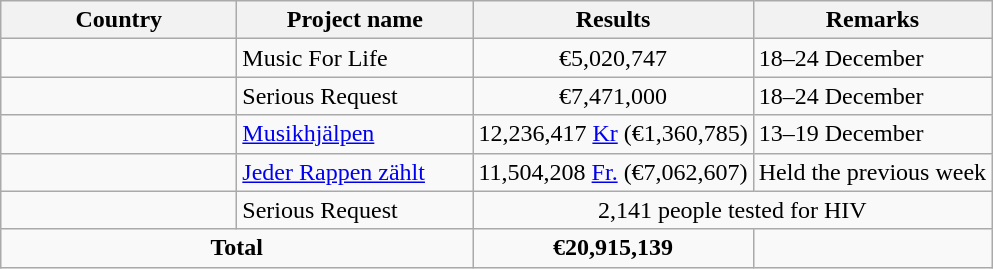<table class="wikitable">
<tr>
<th>Country</th>
<th>Project name</th>
<th>Results</th>
<th>Remarks</th>
</tr>
<tr>
<td width=150></td>
<td width=150>Music For Life</td>
<td align=center>€5,020,747</td>
<td>18–24 December</td>
</tr>
<tr>
<td width=150></td>
<td width=150>Serious Request</td>
<td align=center>€7,471,000</td>
<td>18–24 December</td>
</tr>
<tr>
<td width=150></td>
<td width=150><a href='#'>Musikhjälpen</a></td>
<td align=center>12,236,417 <a href='#'>Kr</a> (€1,360,785)</td>
<td>13–19 December</td>
</tr>
<tr>
<td width=150></td>
<td width=150><a href='#'>Jeder Rappen zählt</a></td>
<td align=center>11,504,208 <a href='#'>Fr.</a> (€7,062,607)</td>
<td>Held the previous week</td>
</tr>
<tr>
<td width=150></td>
<td width=150>Serious Request</td>
<td colspan="2" align=center>2,141 people tested for HIV</td>
</tr>
<tr>
<td colspan="2" style="text-align:center;"><strong>Total</strong></td>
<td align=center><strong>€20,915,139</strong></td>
<td align=center></td>
</tr>
</table>
